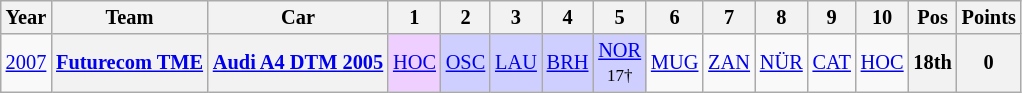<table class="wikitable" style="text-align:center; font-size:85%;">
<tr>
<th>Year</th>
<th>Team</th>
<th>Car</th>
<th>1</th>
<th>2</th>
<th>3</th>
<th>4</th>
<th>5</th>
<th>6</th>
<th>7</th>
<th>8</th>
<th>9</th>
<th>10</th>
<th>Pos</th>
<th>Points</th>
</tr>
<tr>
<td><a href='#'>2007</a></td>
<th nowrap><a href='#'>Futurecom TME</a></th>
<th nowrap><a href='#'>Audi A4 DTM 2005</a></th>
<td style="background:#efcfff;"><a href='#'>HOC</a><br></td>
<td style="background:#cfcfff;"><a href='#'>OSC</a><br></td>
<td style="background:#cfcfff;"><a href='#'>LAU</a><br></td>
<td style="background:#cfcfff;"><a href='#'>BRH</a><br></td>
<td style="background:#cfcfff;"><a href='#'>NOR</a><br><small>17†</small></td>
<td><a href='#'>MUG</a></td>
<td><a href='#'>ZAN</a></td>
<td><a href='#'>NÜR</a></td>
<td><a href='#'>CAT</a></td>
<td><a href='#'>HOC</a></td>
<th>18th</th>
<th>0</th>
</tr>
</table>
